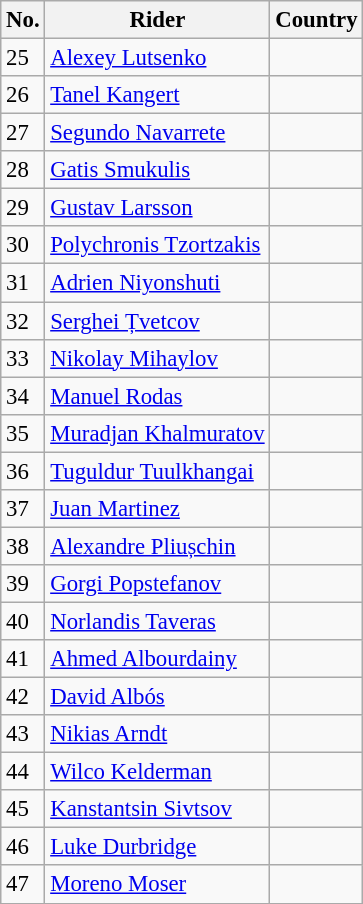<table class="wikitable" style="font-size:95%; text-align:left;">
<tr>
<th>No.</th>
<th>Rider</th>
<th>Country</th>
</tr>
<tr>
<td>25</td>
<td><a href='#'>Alexey Lutsenko</a></td>
<td></td>
</tr>
<tr>
<td>26</td>
<td><a href='#'>Tanel Kangert</a></td>
<td></td>
</tr>
<tr>
<td>27</td>
<td><a href='#'>Segundo Navarrete</a></td>
<td></td>
</tr>
<tr>
<td>28</td>
<td><a href='#'>Gatis Smukulis</a></td>
<td></td>
</tr>
<tr>
<td>29</td>
<td><a href='#'>Gustav Larsson</a></td>
<td></td>
</tr>
<tr>
<td>30</td>
<td><a href='#'>Polychronis Tzortzakis</a></td>
<td></td>
</tr>
<tr>
<td>31</td>
<td><a href='#'>Adrien Niyonshuti</a></td>
<td></td>
</tr>
<tr>
<td>32</td>
<td><a href='#'>Serghei Țvetcov</a></td>
<td></td>
</tr>
<tr>
<td>33</td>
<td><a href='#'>Nikolay Mihaylov</a></td>
<td></td>
</tr>
<tr>
<td>34</td>
<td><a href='#'>Manuel Rodas</a></td>
<td></td>
</tr>
<tr>
<td>35</td>
<td><a href='#'>Muradjan Khalmuratov</a></td>
<td></td>
</tr>
<tr>
<td>36</td>
<td><a href='#'>Tuguldur Tuulkhangai</a></td>
<td></td>
</tr>
<tr>
<td>37</td>
<td><a href='#'>Juan Martinez</a></td>
<td></td>
</tr>
<tr>
<td>38</td>
<td><a href='#'>Alexandre Pliușchin</a></td>
<td></td>
</tr>
<tr>
<td>39</td>
<td><a href='#'>Gorgi Popstefanov</a></td>
<td></td>
</tr>
<tr>
<td>40</td>
<td><a href='#'>Norlandis Taveras</a></td>
<td></td>
</tr>
<tr>
<td>41</td>
<td><a href='#'>Ahmed Albourdainy</a></td>
<td></td>
</tr>
<tr>
<td>42</td>
<td><a href='#'>David Albós</a></td>
<td></td>
</tr>
<tr>
<td>43</td>
<td><a href='#'>Nikias Arndt</a></td>
<td></td>
</tr>
<tr>
<td>44</td>
<td><a href='#'>Wilco Kelderman</a></td>
<td></td>
</tr>
<tr>
<td>45</td>
<td><a href='#'>Kanstantsin Sivtsov</a></td>
<td></td>
</tr>
<tr>
<td>46</td>
<td><a href='#'>Luke Durbridge</a></td>
<td></td>
</tr>
<tr>
<td>47</td>
<td><a href='#'>Moreno Moser</a></td>
<td></td>
</tr>
</table>
